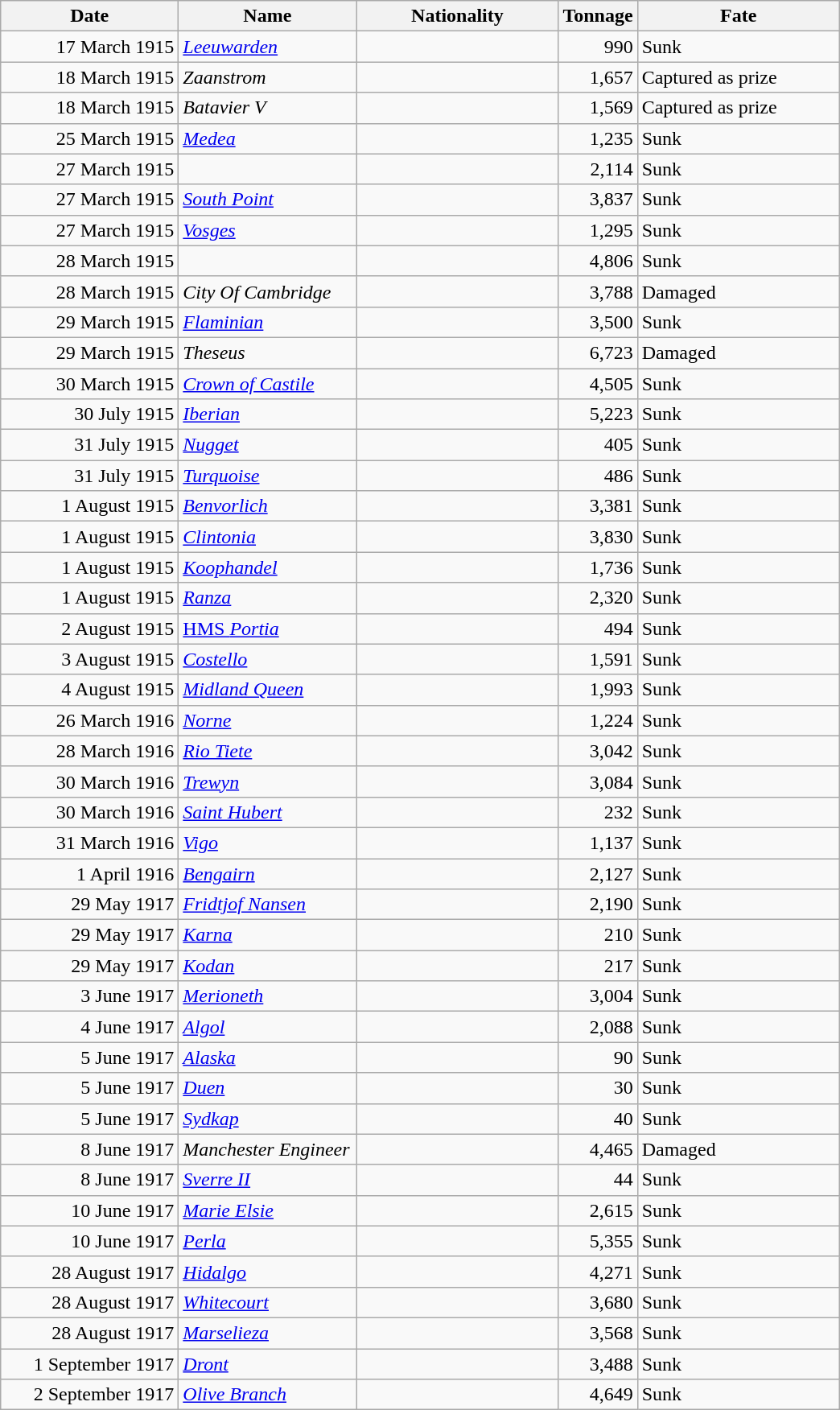<table class="wikitable sortable">
<tr>
<th width="140px">Date</th>
<th width="140px">Name</th>
<th width="160px">Nationality</th>
<th width="25px">Tonnage</th>
<th width="160px">Fate</th>
</tr>
<tr>
<td align="right">17 March 1915</td>
<td align="left"><a href='#'><em>Leeuwarden</em></a></td>
<td align="left"></td>
<td align="right">990</td>
<td align="left">Sunk</td>
</tr>
<tr>
<td align="right">18 March 1915</td>
<td align="left"><em>Zaanstrom</em></td>
<td align="left"></td>
<td align="right">1,657</td>
<td align="left">Captured as prize</td>
</tr>
<tr>
<td align="right">18 March 1915</td>
<td align="left"><em>Batavier V</em></td>
<td align="left"></td>
<td align="right">1,569</td>
<td align="left">Captured as prize</td>
</tr>
<tr>
<td align="right">25 March 1915</td>
<td align="left"><a href='#'><em>Medea</em></a></td>
<td align="left"></td>
<td align="right">1,235</td>
<td align="left">Sunk</td>
</tr>
<tr>
<td align="right">27 March 1915</td>
<td align="left"></td>
<td align="left"></td>
<td align="right">2,114</td>
<td align="left">Sunk</td>
</tr>
<tr>
<td align="right">27 March 1915</td>
<td align="left"><a href='#'><em>South Point</em></a></td>
<td align="left"></td>
<td align="right">3,837</td>
<td align="left">Sunk</td>
</tr>
<tr>
<td align="right">27 March 1915</td>
<td align="left"><a href='#'><em>Vosges</em></a></td>
<td align="left"></td>
<td align="right">1,295</td>
<td align="left">Sunk</td>
</tr>
<tr>
<td align="right">28 March 1915</td>
<td align="left"></td>
<td align="left"></td>
<td align="right">4,806</td>
<td align="left">Sunk</td>
</tr>
<tr>
<td align="right">28 March 1915</td>
<td align="left"><em>City Of Cambridge</em></td>
<td align="left"></td>
<td align="right">3,788</td>
<td align="left">Damaged</td>
</tr>
<tr>
<td align="right">29 March 1915</td>
<td align="left"><a href='#'><em>Flaminian</em></a></td>
<td align="left"></td>
<td align="right">3,500</td>
<td align="left">Sunk</td>
</tr>
<tr>
<td align="right">29 March 1915</td>
<td align="left"><em>Theseus</em></td>
<td align="left"></td>
<td align="right">6,723</td>
<td align="left">Damaged</td>
</tr>
<tr>
<td align="right">30 March 1915</td>
<td align="left"><a href='#'><em>Crown of Castile</em></a></td>
<td align="left"></td>
<td align="right">4,505</td>
<td align="left">Sunk</td>
</tr>
<tr>
<td align="right">30 July 1915</td>
<td align="left"><a href='#'><em>Iberian</em></a></td>
<td align="left"></td>
<td align="right">5,223</td>
<td align="left">Sunk</td>
</tr>
<tr>
<td align="right">31 July 1915</td>
<td align="left"><a href='#'><em>Nugget</em></a></td>
<td align="left"></td>
<td align="right">405</td>
<td align="left">Sunk</td>
</tr>
<tr>
<td align="right">31 July 1915</td>
<td align="left"><a href='#'><em>Turquoise</em></a></td>
<td align="left"></td>
<td align="right">486</td>
<td align="left">Sunk</td>
</tr>
<tr>
<td align="right">1 August 1915</td>
<td align="left"><a href='#'><em>Benvorlich</em></a></td>
<td align="left"></td>
<td align="right">3,381</td>
<td align="left">Sunk</td>
</tr>
<tr>
<td align="right">1 August 1915</td>
<td align="left"><a href='#'><em>Clintonia</em></a></td>
<td align="left"></td>
<td align="right">3,830</td>
<td align="left">Sunk</td>
</tr>
<tr>
<td align="right">1 August 1915</td>
<td align="left"><a href='#'><em>Koophandel</em></a></td>
<td align="left"></td>
<td align="right">1,736</td>
<td align="left">Sunk</td>
</tr>
<tr>
<td align="right">1 August 1915</td>
<td align="left"><a href='#'><em>Ranza</em></a></td>
<td align="left"></td>
<td align="right">2,320</td>
<td align="left">Sunk</td>
</tr>
<tr>
<td align="right">2 August 1915</td>
<td align="left"><a href='#'>HMS <em>Portia</em></a></td>
<td align="left"></td>
<td align="right">494</td>
<td align="left">Sunk</td>
</tr>
<tr>
<td align="right">3 August 1915</td>
<td align="left"><a href='#'><em>Costello</em></a></td>
<td align="left"></td>
<td align="right">1,591</td>
<td align="left">Sunk</td>
</tr>
<tr>
<td align="right">4 August 1915</td>
<td align="left"><a href='#'><em>Midland Queen</em></a></td>
<td align="left"></td>
<td align="right">1,993</td>
<td align="left">Sunk</td>
</tr>
<tr>
<td align="right">26 March 1916</td>
<td align="left"><a href='#'><em>Norne</em></a></td>
<td align="left"></td>
<td align="right">1,224</td>
<td align="left">Sunk</td>
</tr>
<tr>
<td align="right">28 March 1916</td>
<td align="left"><a href='#'><em>Rio Tiete</em></a></td>
<td align="left"></td>
<td align="right">3,042</td>
<td align="left">Sunk</td>
</tr>
<tr>
<td align="right">30 March 1916</td>
<td align="left"><a href='#'><em>Trewyn</em></a></td>
<td align="left"></td>
<td align="right">3,084</td>
<td align="left">Sunk</td>
</tr>
<tr>
<td align="right">30 March 1916</td>
<td align="left"><a href='#'><em>Saint Hubert</em></a></td>
<td align="left"></td>
<td align="right">232</td>
<td align="left">Sunk</td>
</tr>
<tr>
<td align="right">31 March 1916</td>
<td align="left"><a href='#'><em>Vigo</em></a></td>
<td align="left"></td>
<td align="right">1,137</td>
<td align="left">Sunk</td>
</tr>
<tr>
<td align="right">1 April 1916</td>
<td align="left"><a href='#'><em>Bengairn</em></a></td>
<td align="left"></td>
<td align="right">2,127</td>
<td align="left">Sunk</td>
</tr>
<tr>
<td align="right">29 May 1917</td>
<td align="left"><a href='#'><em>Fridtjof Nansen</em></a></td>
<td align="left"></td>
<td align="right">2,190</td>
<td align="left">Sunk</td>
</tr>
<tr>
<td align="right">29 May 1917</td>
<td align="left"><a href='#'><em>Karna</em></a></td>
<td align="left"></td>
<td align="right">210</td>
<td align="left">Sunk</td>
</tr>
<tr>
<td align="right">29 May 1917</td>
<td align="left"><a href='#'><em>Kodan</em></a></td>
<td align="left"></td>
<td align="right">217</td>
<td align="left">Sunk</td>
</tr>
<tr>
<td align="right">3 June 1917</td>
<td align="left"><a href='#'><em>Merioneth</em></a></td>
<td align="left"></td>
<td align="right">3,004</td>
<td align="left">Sunk</td>
</tr>
<tr>
<td align="right">4 June 1917</td>
<td align="left"><a href='#'><em>Algol</em></a></td>
<td align="left"></td>
<td align="right">2,088</td>
<td align="left">Sunk</td>
</tr>
<tr>
<td align="right">5 June 1917</td>
<td align="left"><a href='#'><em>Alaska</em></a></td>
<td align="left"></td>
<td align="right">90</td>
<td align="left">Sunk</td>
</tr>
<tr>
<td align="right">5 June 1917</td>
<td align="left"><a href='#'><em>Duen</em></a></td>
<td align="left"></td>
<td align="right">30</td>
<td align="left">Sunk</td>
</tr>
<tr>
<td align="right">5 June 1917</td>
<td align="left"><a href='#'><em>Sydkap</em></a></td>
<td align="left"></td>
<td align="right">40</td>
<td align="left">Sunk</td>
</tr>
<tr>
<td align="right">8 June 1917</td>
<td align="left"><em>Manchester Engineer</em></td>
<td align="left"></td>
<td align="right">4,465</td>
<td align="left">Damaged</td>
</tr>
<tr>
<td align="right">8 June 1917</td>
<td align="left"><a href='#'><em>Sverre II</em></a></td>
<td align="left"></td>
<td align="right">44</td>
<td align="left">Sunk</td>
</tr>
<tr>
<td align="right">10 June 1917</td>
<td align="left"><a href='#'><em>Marie Elsie</em></a></td>
<td align="left"></td>
<td align="right">2,615</td>
<td align="left">Sunk</td>
</tr>
<tr>
<td align="right">10 June 1917</td>
<td align="left"><a href='#'><em>Perla</em></a></td>
<td align="left"></td>
<td align="right">5,355</td>
<td align="left">Sunk</td>
</tr>
<tr>
<td align="right">28 August 1917</td>
<td align="left"><a href='#'><em>Hidalgo</em></a></td>
<td align="left"></td>
<td align="right">4,271</td>
<td align="left">Sunk</td>
</tr>
<tr>
<td align="right">28 August 1917</td>
<td align="left"><a href='#'><em>Whitecourt</em></a></td>
<td align="left"></td>
<td align="right">3,680</td>
<td align="left">Sunk</td>
</tr>
<tr>
<td align="right">28 August 1917</td>
<td align="left"><a href='#'><em>Marselieza</em></a></td>
<td align="left"></td>
<td align="right">3,568</td>
<td align="left">Sunk</td>
</tr>
<tr>
<td align="right">1 September 1917</td>
<td align="left"><a href='#'><em>Dront</em></a></td>
<td align="left"></td>
<td align="right">3,488</td>
<td align="left">Sunk</td>
</tr>
<tr>
<td align="right">2 September 1917</td>
<td align="left"><a href='#'><em>Olive Branch</em></a></td>
<td align="left"></td>
<td align="right">4,649</td>
<td align="left">Sunk</td>
</tr>
</table>
